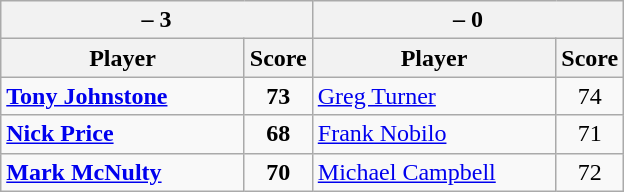<table class=wikitable>
<tr>
<th colspan=2> – 3</th>
<th colspan=2> – 0</th>
</tr>
<tr>
<th width=155>Player</th>
<th>Score</th>
<th width=155>Player</th>
<th>Score</th>
</tr>
<tr>
<td><strong><a href='#'>Tony Johnstone</a></strong></td>
<td align=center><strong>73</strong></td>
<td><a href='#'>Greg Turner</a></td>
<td align=center>74</td>
</tr>
<tr>
<td><strong><a href='#'>Nick Price</a></strong></td>
<td align=center><strong>68</strong></td>
<td><a href='#'>Frank Nobilo</a></td>
<td align=center>71</td>
</tr>
<tr>
<td><strong><a href='#'>Mark McNulty</a></strong></td>
<td align=center><strong>70</strong></td>
<td><a href='#'>Michael Campbell</a></td>
<td align=center>72</td>
</tr>
</table>
